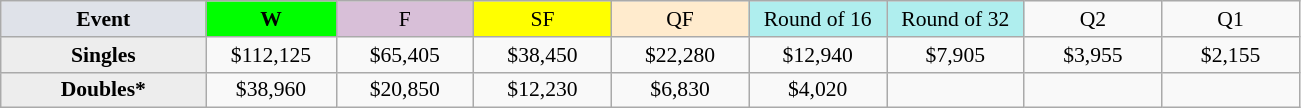<table class=wikitable style=font-size:90%;text-align:center>
<tr>
<td style="width:130px; background:#dfe2e9;"><strong>Event</strong></td>
<td style="width:80px; background:lime;"><strong>W</strong></td>
<td style="width:85px; background:thistle;">F</td>
<td style="width:85px; background:#ff0;">SF</td>
<td style="width:85px; background:#ffebcd;">QF</td>
<td style="width:85px; background:#afeeee;">Round of 16</td>
<td style="width:85px; background:#afeeee;">Round of 32</td>
<td width=85>Q2</td>
<td width=85>Q1</td>
</tr>
<tr>
<td style="background:#ededed;"><strong>Singles</strong></td>
<td>$112,125</td>
<td>$65,405</td>
<td>$38,450</td>
<td>$22,280</td>
<td>$12,940</td>
<td>$7,905</td>
<td>$3,955</td>
<td>$2,155</td>
</tr>
<tr>
<td style="background:#ededed;"><strong>Doubles*</strong></td>
<td>$38,960</td>
<td>$20,850</td>
<td>$12,230</td>
<td>$6,830</td>
<td>$4,020</td>
<td></td>
<td></td>
<td></td>
</tr>
</table>
